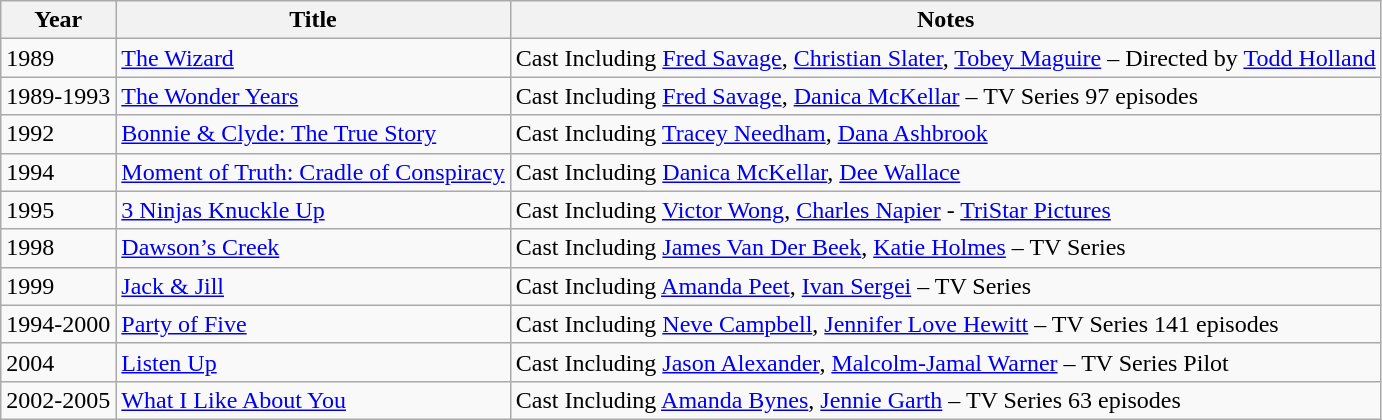<table class="wikitable">
<tr>
<th>Year</th>
<th>Title</th>
<th>Notes</th>
</tr>
<tr>
<td>1989</td>
<td><a href='#'>The Wizard</a></td>
<td>Cast Including <a href='#'>Fred Savage</a>, <a href='#'>Christian Slater</a>, <a href='#'>Tobey Maguire</a> – Directed by <a href='#'>Todd Holland</a></td>
</tr>
<tr>
<td>1989-1993</td>
<td><a href='#'>The Wonder Years</a></td>
<td>Cast Including <a href='#'>Fred Savage</a>, <a href='#'>Danica McKellar</a> – TV Series 97 episodes</td>
</tr>
<tr>
<td>1992</td>
<td><a href='#'>Bonnie & Clyde: The True Story</a></td>
<td>Cast Including <a href='#'>Tracey Needham</a>, <a href='#'>Dana Ashbrook</a></td>
</tr>
<tr>
<td>1994</td>
<td><a href='#'>Moment of Truth: Cradle of Conspiracy</a></td>
<td>Cast Including <a href='#'>Danica McKellar</a>, <a href='#'>Dee Wallace</a></td>
</tr>
<tr>
<td>1995</td>
<td><a href='#'>3 Ninjas Knuckle Up</a></td>
<td>Cast Including <a href='#'>Victor Wong</a>, <a href='#'>Charles Napier</a> - <a href='#'>TriStar Pictures</a></td>
</tr>
<tr>
<td>1998</td>
<td><a href='#'>Dawson’s Creek</a></td>
<td>Cast Including <a href='#'>James Van Der Beek</a>, <a href='#'>Katie Holmes</a> – TV Series</td>
</tr>
<tr>
<td>1999</td>
<td><a href='#'>Jack & Jill</a></td>
<td>Cast Including <a href='#'>Amanda Peet</a>, <a href='#'>Ivan Sergei</a> – TV Series</td>
</tr>
<tr>
<td>1994-2000</td>
<td><a href='#'>Party of Five</a></td>
<td>Cast Including <a href='#'>Neve Campbell</a>, <a href='#'>Jennifer Love Hewitt</a> – TV Series 141 episodes</td>
</tr>
<tr>
<td>2004</td>
<td><a href='#'>Listen Up</a></td>
<td>Cast Including <a href='#'>Jason Alexander</a>, <a href='#'>Malcolm-Jamal Warner</a> – TV Series Pilot</td>
</tr>
<tr>
<td>2002-2005</td>
<td><a href='#'>What I Like About You</a></td>
<td>Cast Including <a href='#'>Amanda Bynes</a>, <a href='#'>Jennie Garth</a> – TV Series 63 episodes</td>
</tr>
</table>
